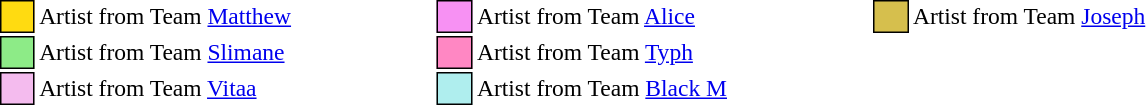<table class="toccolours" style="font-size: 98%; white-space: nowrap; margin-right: auto; margin-left: auto">
<tr>
<td style="background:#ffdb11; border:1px solid black">     </td>
<td>Artist from Team <a href='#'>Matthew</a></td>
<td>     </td>
<td>     </td>
<td>     </td>
<td>     </td>
<td style="background:#f791f3; border:1px solid black">     </td>
<td>Artist from Team <a href='#'>Alice</a></td>
<td>     </td>
<td>     </td>
<td>     </td>
<td>     </td>
<td style="background:#d6bf4d; border:1px solid black">     </td>
<td>Artist from Team <a href='#'>Joseph</a></td>
</tr>
<tr>
<td style="background:#8deb87; border:1px solid black">     </td>
<td>Artist from Team <a href='#'>Slimane</a></td>
<td>     </td>
<td>     </td>
<td>     </td>
<td>     </td>
<td style="background:#FF87C3; border:1px solid black">     </td>
<td>Artist from Team <a href='#'>Typh</a></td>
</tr>
<tr>
<td style="background:#f4bbee; border:1px solid black">     </td>
<td>Artist from Team <a href='#'>Vitaa</a></td>
<td>     </td>
<td>     </td>
<td>     </td>
<td>     </td>
<td style="background:#afeeee; border:1px solid black">     </td>
<td>Artist from Team <a href='#'>Black M</a></td>
</tr>
<tr>
</tr>
</table>
